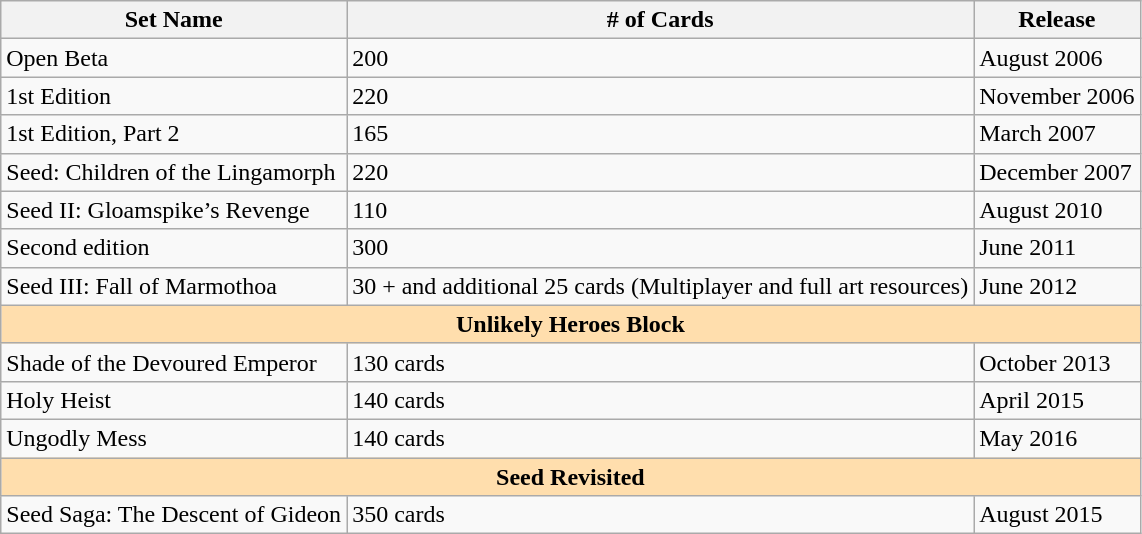<table class="wikitable">
<tr>
<th>Set Name</th>
<th># of Cards</th>
<th>Release</th>
</tr>
<tr>
<td>Open Beta</td>
<td>200</td>
<td>August 2006</td>
</tr>
<tr>
<td>1st Edition</td>
<td>220</td>
<td>November 2006</td>
</tr>
<tr>
<td>1st Edition, Part 2</td>
<td>165</td>
<td>March 2007</td>
</tr>
<tr>
<td>Seed: Children of the Lingamorph </td>
<td>220</td>
<td>December 2007</td>
</tr>
<tr>
<td>Seed II: Gloamspike’s Revenge</td>
<td>110</td>
<td>August 2010</td>
</tr>
<tr>
<td>Second edition</td>
<td>300</td>
<td>June 2011</td>
</tr>
<tr>
<td>Seed III: Fall of Marmothoa</td>
<td>30 + and additional 25 cards (Multiplayer and full art resources)</td>
<td>June 2012</td>
</tr>
<tr>
<td colspan="3" style="background:#ffdead;" align="center"><strong>Unlikely Heroes Block</strong></td>
</tr>
<tr>
<td>Shade of the Devoured Emperor</td>
<td>130 cards</td>
<td>October 2013</td>
</tr>
<tr>
<td>Holy Heist</td>
<td>140 cards</td>
<td>April 2015</td>
</tr>
<tr>
<td>Ungodly Mess</td>
<td>140 cards</td>
<td>May 2016</td>
</tr>
<tr>
<td colspan="3" style="background:#ffdead;" align="center"><strong>Seed Revisited</strong></td>
</tr>
<tr>
<td>Seed Saga: The Descent of Gideon</td>
<td>350 cards</td>
<td>August  2015</td>
</tr>
</table>
